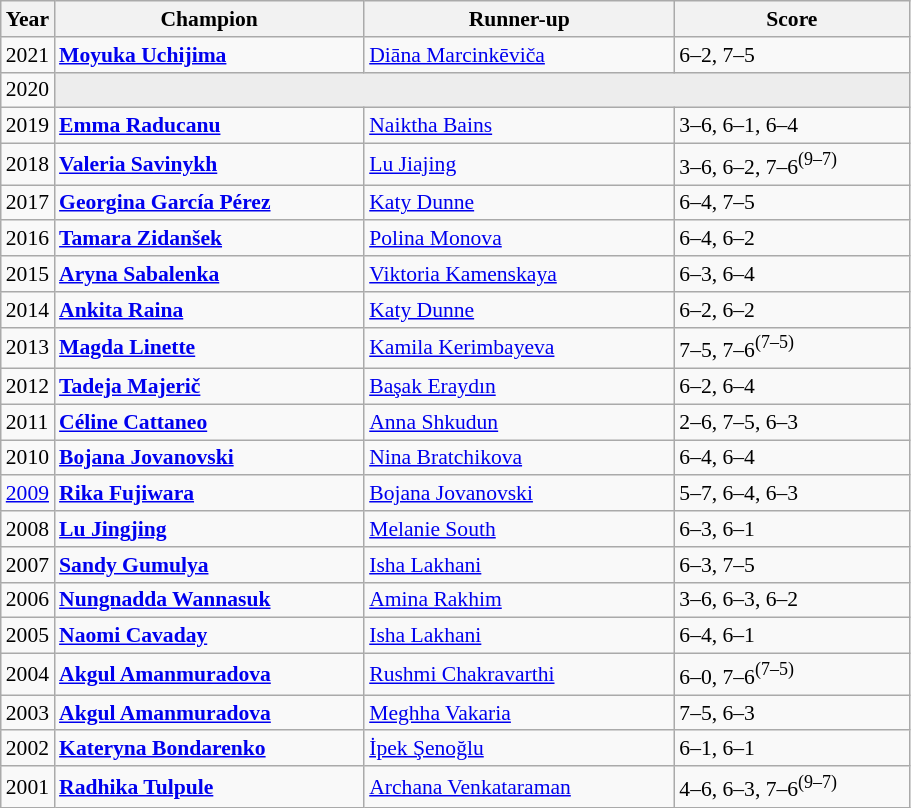<table class="wikitable" style="font-size:90%">
<tr>
<th>Year</th>
<th width="200">Champion</th>
<th width="200">Runner-up</th>
<th width="150">Score</th>
</tr>
<tr>
<td>2021</td>
<td> <strong><a href='#'>Moyuka Uchijima</a></strong></td>
<td> <a href='#'>Diāna Marcinkēviča</a></td>
<td>6–2, 7–5</td>
</tr>
<tr>
<td>2020</td>
<td colspan=3 bgcolor="#ededed"></td>
</tr>
<tr>
<td>2019</td>
<td> <strong><a href='#'>Emma Raducanu</a></strong></td>
<td> <a href='#'>Naiktha Bains</a></td>
<td>3–6, 6–1, 6–4</td>
</tr>
<tr>
<td>2018</td>
<td> <strong><a href='#'>Valeria Savinykh</a></strong></td>
<td> <a href='#'>Lu Jiajing</a></td>
<td>3–6, 6–2, 7–6<sup>(9–7)</sup></td>
</tr>
<tr>
<td>2017</td>
<td> <strong><a href='#'>Georgina García Pérez</a></strong></td>
<td> <a href='#'>Katy Dunne</a></td>
<td>6–4, 7–5</td>
</tr>
<tr>
<td>2016</td>
<td> <strong><a href='#'>Tamara Zidanšek</a></strong></td>
<td> <a href='#'>Polina Monova</a></td>
<td>6–4, 6–2</td>
</tr>
<tr>
<td>2015</td>
<td> <strong><a href='#'>Aryna Sabalenka</a></strong></td>
<td> <a href='#'>Viktoria Kamenskaya</a></td>
<td>6–3, 6–4</td>
</tr>
<tr>
<td>2014</td>
<td> <strong><a href='#'>Ankita Raina</a></strong></td>
<td> <a href='#'>Katy Dunne</a></td>
<td>6–2, 6–2</td>
</tr>
<tr>
<td>2013</td>
<td> <strong><a href='#'>Magda Linette</a></strong></td>
<td> <a href='#'>Kamila Kerimbayeva</a></td>
<td>7–5, 7–6<sup>(7–5)</sup></td>
</tr>
<tr>
<td>2012</td>
<td> <strong><a href='#'>Tadeja Majerič</a></strong></td>
<td> <a href='#'>Başak Eraydın</a></td>
<td>6–2, 6–4</td>
</tr>
<tr>
<td>2011</td>
<td> <strong><a href='#'>Céline Cattaneo</a></strong></td>
<td> <a href='#'>Anna Shkudun</a></td>
<td>2–6, 7–5, 6–3</td>
</tr>
<tr>
<td>2010</td>
<td> <strong><a href='#'>Bojana Jovanovski</a></strong></td>
<td> <a href='#'>Nina Bratchikova</a></td>
<td>6–4, 6–4</td>
</tr>
<tr>
<td><a href='#'>2009</a></td>
<td> <strong><a href='#'>Rika Fujiwara</a></strong></td>
<td> <a href='#'>Bojana Jovanovski</a></td>
<td>5–7, 6–4, 6–3</td>
</tr>
<tr>
<td>2008</td>
<td> <strong><a href='#'>Lu Jingjing</a></strong></td>
<td> <a href='#'>Melanie South</a></td>
<td>6–3, 6–1</td>
</tr>
<tr>
<td>2007</td>
<td> <strong><a href='#'>Sandy Gumulya</a></strong></td>
<td> <a href='#'>Isha Lakhani</a></td>
<td>6–3, 7–5</td>
</tr>
<tr>
<td>2006</td>
<td> <strong><a href='#'>Nungnadda Wannasuk</a></strong></td>
<td> <a href='#'>Amina Rakhim</a></td>
<td>3–6, 6–3, 6–2</td>
</tr>
<tr>
<td>2005</td>
<td> <strong><a href='#'>Naomi Cavaday</a></strong></td>
<td> <a href='#'>Isha Lakhani</a></td>
<td>6–4, 6–1</td>
</tr>
<tr>
<td>2004</td>
<td> <strong><a href='#'>Akgul Amanmuradova</a></strong></td>
<td> <a href='#'>Rushmi Chakravarthi</a></td>
<td>6–0, 7–6<sup>(7–5)</sup></td>
</tr>
<tr>
<td>2003</td>
<td> <strong><a href='#'>Akgul Amanmuradova</a></strong></td>
<td> <a href='#'>Meghha Vakaria</a></td>
<td>7–5, 6–3</td>
</tr>
<tr>
<td>2002</td>
<td> <strong><a href='#'>Kateryna Bondarenko</a></strong></td>
<td> <a href='#'>İpek Şenoğlu</a></td>
<td>6–1, 6–1</td>
</tr>
<tr>
<td>2001</td>
<td> <strong><a href='#'>Radhika Tulpule</a></strong></td>
<td> <a href='#'>Archana Venkataraman</a></td>
<td>4–6, 6–3, 7–6<sup>(9–7)</sup></td>
</tr>
</table>
